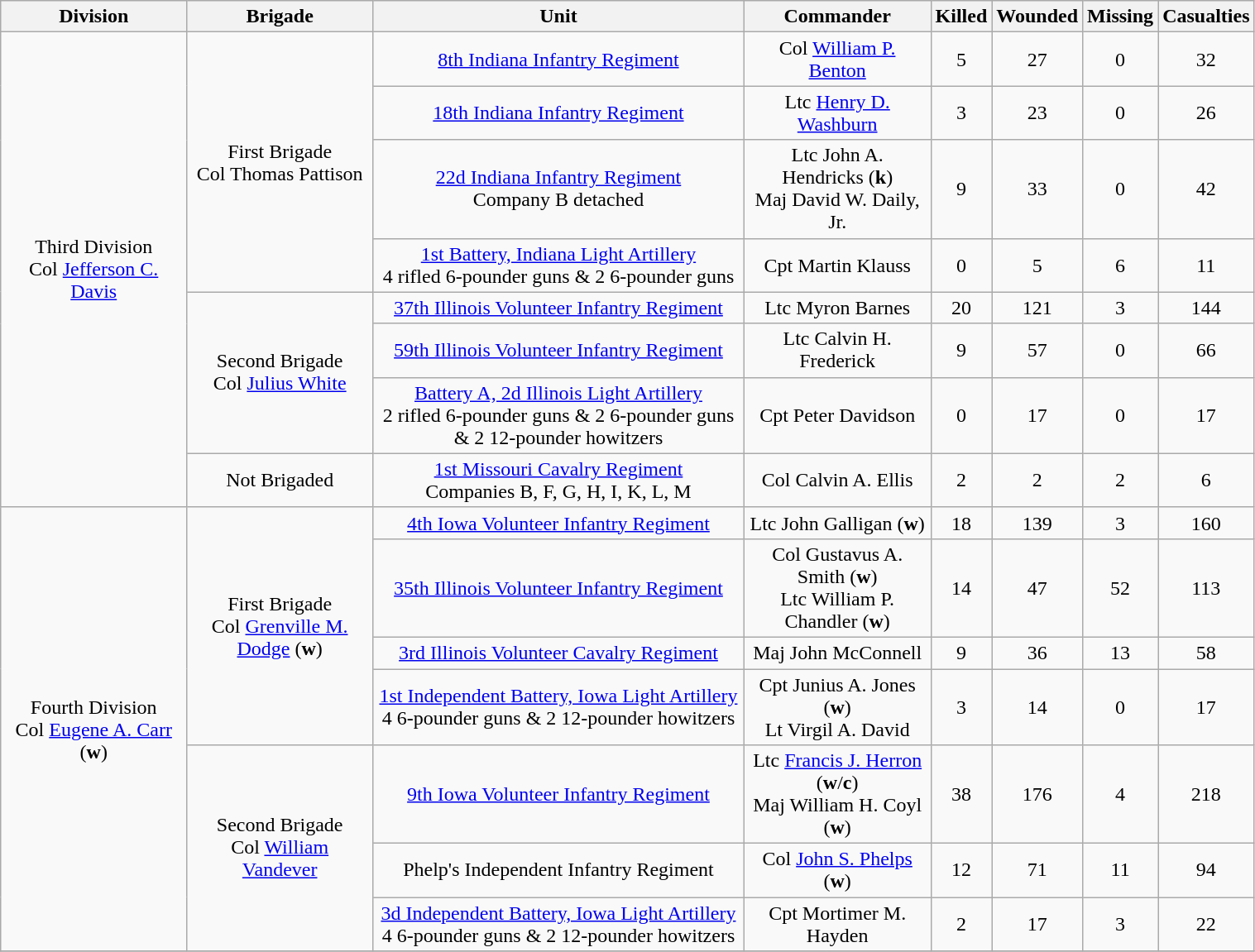<table class="wikitable" style="text-align:center; width:80%;">
<tr>
<th width=15%>Division</th>
<th width=15%>Brigade</th>
<th width=30%>Unit</th>
<th width=15%>Commander</th>
<th>Killed</th>
<th>Wounded</th>
<th>Missing</th>
<th>Casualties</th>
</tr>
<tr>
<td rowspan=8>Third Division<br>Col <a href='#'>Jefferson C. Davis</a></td>
<td rowspan=4>First Brigade<br>Col Thomas Pattison</td>
<td><a href='#'>8th Indiana Infantry Regiment</a></td>
<td>Col <a href='#'>William P. Benton</a></td>
<td>5</td>
<td>27</td>
<td>0</td>
<td>32</td>
</tr>
<tr>
<td><a href='#'>18th Indiana Infantry Regiment</a></td>
<td>Ltc <a href='#'>Henry D. Washburn</a></td>
<td>3</td>
<td>23</td>
<td>0</td>
<td>26</td>
</tr>
<tr>
<td><a href='#'>22d Indiana Infantry Regiment</a><br>Company B detached</td>
<td>Ltc John A. Hendricks (<strong>k</strong>)<br>Maj David W. Daily, Jr.</td>
<td>9</td>
<td>33</td>
<td>0</td>
<td>42</td>
</tr>
<tr>
<td><a href='#'>1st Battery, Indiana Light Artillery</a><br>4 rifled 6-pounder guns & 2 6-pounder guns</td>
<td>Cpt Martin Klauss</td>
<td>0</td>
<td>5</td>
<td>6</td>
<td>11</td>
</tr>
<tr>
<td rowspan=3>Second Brigade<br>Col <a href='#'>Julius White</a></td>
<td><a href='#'>37th Illinois Volunteer Infantry Regiment</a></td>
<td>Ltc Myron Barnes</td>
<td>20</td>
<td>121</td>
<td>3</td>
<td>144</td>
</tr>
<tr>
<td><a href='#'>59th Illinois Volunteer Infantry Regiment</a></td>
<td>Ltc Calvin H. Frederick</td>
<td>9</td>
<td>57</td>
<td>0</td>
<td>66</td>
</tr>
<tr>
<td><a href='#'>Battery A, 2d Illinois Light Artillery</a><br>2 rifled 6-pounder guns & 2 6-pounder guns<br>& 2 12-pounder howitzers</td>
<td>Cpt Peter Davidson</td>
<td>0</td>
<td>17</td>
<td>0</td>
<td>17</td>
</tr>
<tr>
<td rowspan=1>Not Brigaded</td>
<td><a href='#'>1st Missouri Cavalry Regiment</a><br>Companies B, F, G, H, I, K, L, M</td>
<td>Col Calvin A. Ellis</td>
<td>2</td>
<td>2</td>
<td>2</td>
<td>6</td>
</tr>
<tr>
<td rowspan=7>Fourth Division<br>Col <a href='#'>Eugene A. Carr</a> (<strong>w</strong>)</td>
<td rowspan=4>First Brigade<br>Col <a href='#'>Grenville M. Dodge</a> (<strong>w</strong>)</td>
<td><a href='#'>4th Iowa Volunteer Infantry Regiment</a></td>
<td>Ltc John Galligan (<strong>w</strong>)</td>
<td>18</td>
<td>139</td>
<td>3</td>
<td>160</td>
</tr>
<tr>
<td><a href='#'>35th Illinois Volunteer Infantry Regiment</a></td>
<td>Col Gustavus A. Smith (<strong>w</strong>)<br> Ltc William P. Chandler (<strong>w</strong>)</td>
<td>14</td>
<td>47</td>
<td>52</td>
<td>113</td>
</tr>
<tr>
<td><a href='#'>3rd Illinois Volunteer Cavalry Regiment</a></td>
<td>Maj John McConnell</td>
<td>9</td>
<td>36</td>
<td>13</td>
<td>58</td>
</tr>
<tr>
<td><a href='#'>1st Independent Battery, Iowa Light Artillery</a><br>4 6-pounder guns & 2 12-pounder howitzers</td>
<td>Cpt Junius A. Jones (<strong>w</strong>)<br>Lt Virgil A. David</td>
<td>3</td>
<td>14</td>
<td>0</td>
<td>17</td>
</tr>
<tr>
<td rowspan=3>Second Brigade<br>Col <a href='#'>William Vandever</a></td>
<td><a href='#'>9th Iowa Volunteer Infantry Regiment</a></td>
<td>Ltc <a href='#'>Francis J. Herron</a> (<strong>w</strong>/<strong>c</strong>)<br>Maj William H. Coyl (<strong>w</strong>)</td>
<td>38</td>
<td>176</td>
<td>4</td>
<td>218</td>
</tr>
<tr>
<td>Phelp's Independent Infantry Regiment</td>
<td>Col <a href='#'>John S. Phelps</a> (<strong>w</strong>)</td>
<td>12</td>
<td>71</td>
<td>11</td>
<td>94</td>
</tr>
<tr>
<td><a href='#'>3d Independent Battery, Iowa Light Artillery</a><br>4 6-pounder guns & 2 12-pounder howitzers</td>
<td>Cpt Mortimer M. Hayden</td>
<td>2</td>
<td>17</td>
<td>3</td>
<td>22</td>
</tr>
<tr>
</tr>
</table>
